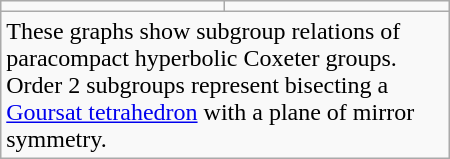<table class=wikitable align=right width=300>
<tr>
<td></td>
<td></td>
</tr>
<tr>
<td colspan=2>These graphs show subgroup relations of paracompact hyperbolic Coxeter groups. Order 2 subgroups represent bisecting a <a href='#'>Goursat tetrahedron</a> with a plane of mirror symmetry.</td>
</tr>
</table>
